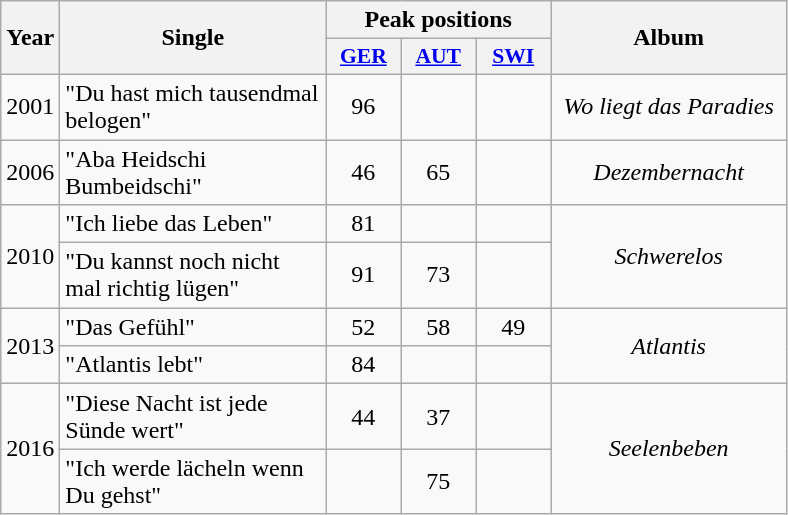<table class="wikitable">
<tr>
<th align="center" rowspan="2" width="10">Year</th>
<th align="center" rowspan="2" width="170">Single</th>
<th align="center" colspan="3" width="20">Peak positions</th>
<th align="center" rowspan="2" width="150">Album</th>
</tr>
<tr>
<th scope="col" style="width:3em;font-size:90%;"><a href='#'>GER</a><br></th>
<th scope="col" style="width:3em;font-size:90%;"><a href='#'>AUT</a><br></th>
<th scope="col" style="width:3em;font-size:90%;"><a href='#'>SWI</a><br></th>
</tr>
<tr>
<td style="text-align:center;">2001</td>
<td>"Du hast mich tausendmal belogen"</td>
<td style="text-align:center;">96</td>
<td style="text-align:center;"></td>
<td style="text-align:center;"></td>
<td style="text-align:center;"><em>Wo liegt das Paradies</em></td>
</tr>
<tr>
<td style="text-align:center;">2006</td>
<td>"Aba Heidschi Bumbeidschi"</td>
<td style="text-align:center;">46</td>
<td style="text-align:center;">65</td>
<td style="text-align:center;"></td>
<td style="text-align:center;"><em>Dezembernacht</em></td>
</tr>
<tr>
<td style="text-align:center;" rowspan=2>2010</td>
<td>"Ich liebe das Leben"</td>
<td style="text-align:center;">81</td>
<td style="text-align:center;"></td>
<td style="text-align:center;"></td>
<td style="text-align:center;" rowspan=2><em>Schwerelos</em></td>
</tr>
<tr>
<td>"Du kannst noch nicht mal richtig lügen"</td>
<td style="text-align:center;">91</td>
<td style="text-align:center;">73</td>
<td style="text-align:center;"></td>
</tr>
<tr>
<td style="text-align:center;" rowspan=2>2013</td>
<td>"Das Gefühl"</td>
<td style="text-align:center;">52</td>
<td style="text-align:center;">58</td>
<td style="text-align:center;">49</td>
<td style="text-align:center;" rowspan=2><em>Atlantis</em></td>
</tr>
<tr>
<td>"Atlantis lebt"</td>
<td style="text-align:center;">84</td>
<td style="text-align:center;"></td>
<td style="text-align:center;"></td>
</tr>
<tr>
<td style="text-align:center;" rowspan="2">2016</td>
<td>"Diese Nacht ist jede Sünde wert"</td>
<td style="text-align:center;">44</td>
<td style="text-align:center;">37</td>
<td style="text-align:center;"></td>
<td style="text-align:center;" rowspan="2"><em>Seelenbeben</em></td>
</tr>
<tr>
<td>"Ich werde lächeln wenn Du gehst"</td>
<td style="text-align:center;"></td>
<td style="text-align:center;">75</td>
<td style="text-align:center;"></td>
</tr>
</table>
